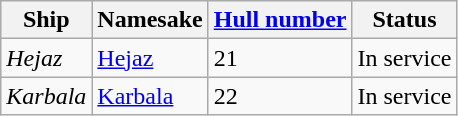<table class="wikitable">
<tr>
<th>Ship</th>
<th>Namesake</th>
<th><a href='#'>Hull number</a></th>
<th>Status</th>
</tr>
<tr>
<td><em>Hejaz</em></td>
<td><a href='#'>Hejaz</a></td>
<td>21</td>
<td>In service</td>
</tr>
<tr>
<td><em>Karbala</em></td>
<td><a href='#'>Karbala</a></td>
<td>22</td>
<td>In service</td>
</tr>
</table>
